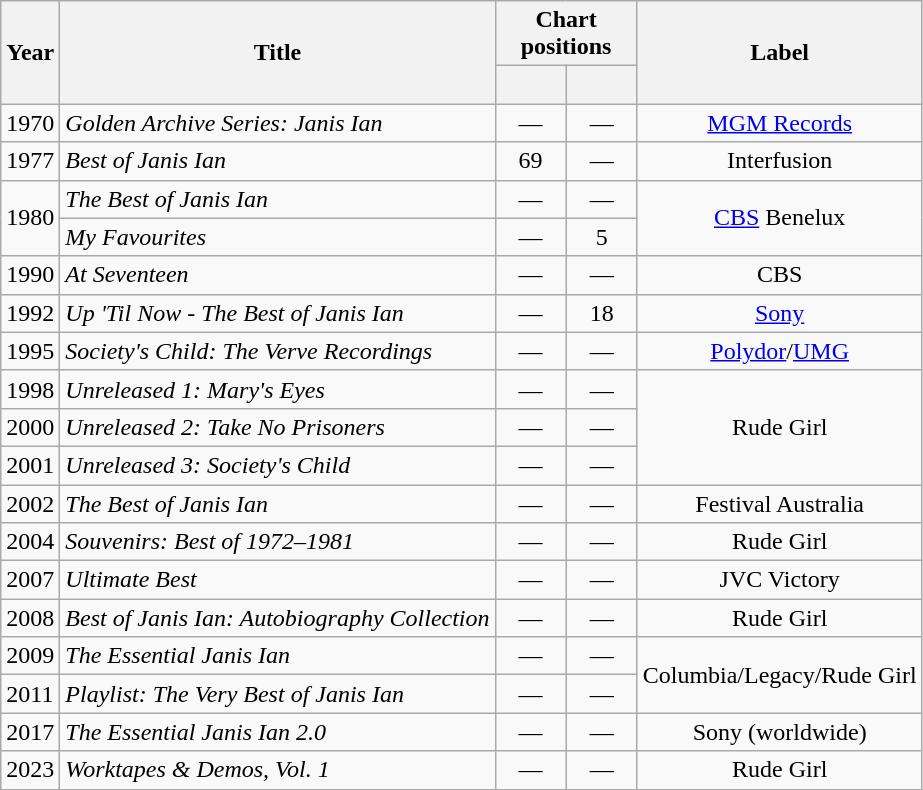<table class="wikitable">
<tr>
<th rowspan="2" align="left">Year</th>
<th rowspan="2" align="left">Title</th>
<th colspan="2" align="left">Chart positions</th>
<th rowspan="2" align="left">Label</th>
</tr>
<tr>
<th style="text-align:center; width:40px;"><br></th>
<th style="text-align:center; width:40px;"><br></th>
</tr>
<tr>
<td>1970</td>
<td><em>Golden Archive Series: Janis Ian</em></td>
<td style="text-align:center;">—</td>
<td style="text-align:center;">—</td>
<td style="text-align:center;"><a href='#'>MGM Records</a></td>
</tr>
<tr>
<td>1977</td>
<td><em>Best of Janis Ian</em></td>
<td style="text-align:center;">69</td>
<td style="text-align:center;">—</td>
<td style="text-align:center;">Interfusion</td>
</tr>
<tr>
<td rowspan="2" style="text-align:center;">1980</td>
<td><em>The Best of Janis Ian</em></td>
<td style="text-align:center;">—</td>
<td style="text-align:center;">—</td>
<td rowspan="2" style="text-align:center;"><a href='#'>CBS</a> Benelux</td>
</tr>
<tr>
<td><em>My Favourites</em></td>
<td style="text-align:center;">—</td>
<td style="text-align:center;">5</td>
</tr>
<tr>
<td>1990</td>
<td><em>At Seventeen</em></td>
<td style="text-align:center;">—</td>
<td style="text-align:center;">—</td>
<td style="text-align:center;">CBS</td>
</tr>
<tr>
<td>1992</td>
<td><em>Up 'Til Now - The Best of Janis Ian</em></td>
<td style="text-align:center;">—</td>
<td style="text-align:center;">18</td>
<td style="text-align:center;"><a href='#'>Sony</a></td>
</tr>
<tr>
<td>1995</td>
<td><em>Society's Child: The Verve Recordings</em></td>
<td style="text-align:center;">—</td>
<td style="text-align:center;">—</td>
<td style="text-align:center;"><a href='#'>Polydor</a>/<a href='#'>UMG</a></td>
</tr>
<tr>
<td>1998</td>
<td><em>Unreleased 1: Mary's Eyes</em></td>
<td style="text-align:center;">—</td>
<td style="text-align:center;">—</td>
<td rowspan="3" style="text-align:center;">Rude Girl</td>
</tr>
<tr>
<td>2000</td>
<td><em>Unreleased 2: Take No Prisoners</em></td>
<td style="text-align:center;">—</td>
<td style="text-align:center;">—</td>
</tr>
<tr>
<td>2001</td>
<td><em>Unreleased 3: Society's Child</em></td>
<td style="text-align:center;">—</td>
<td style="text-align:center;">—</td>
</tr>
<tr>
<td>2002</td>
<td><em>The Best of Janis Ian</em></td>
<td style="text-align:center;">—</td>
<td style="text-align:center;">—</td>
<td style="text-align:center;">Festival Australia</td>
</tr>
<tr>
<td>2004</td>
<td><em>Souvenirs: Best of 1972–1981</em></td>
<td style="text-align:center;">—</td>
<td style="text-align:center;">—</td>
<td style="text-align:center;">Rude Girl</td>
</tr>
<tr>
<td>2007</td>
<td><em>Ultimate Best</em></td>
<td style="text-align:center;">—</td>
<td style="text-align:center;">—</td>
<td style="text-align:center;">JVC Victory</td>
</tr>
<tr>
<td>2008</td>
<td><em>Best of Janis Ian: Autobiography Collection</em></td>
<td style="text-align:center;">—</td>
<td style="text-align:center;">—</td>
<td style="text-align:center;">Rude Girl</td>
</tr>
<tr>
<td>2009</td>
<td><em>The Essential Janis Ian</em></td>
<td style="text-align:center;">—</td>
<td style="text-align:center;">—</td>
<td rowspan="2" style="text-align:center;">Columbia/Legacy/Rude Girl</td>
</tr>
<tr>
<td>2011</td>
<td><em>Playlist: The Very Best of Janis Ian</em></td>
<td style="text-align:center;">—</td>
<td style="text-align:center;">—</td>
</tr>
<tr>
<td>2017</td>
<td><em>The Essential Janis Ian 2.0</em></td>
<td style="text-align:center;">—</td>
<td style="text-align:center;">—</td>
<td style="text-align:center;">Sony (worldwide)</td>
</tr>
<tr>
<td>2023</td>
<td><em>Worktapes & Demos, Vol. 1</em></td>
<td style="text-align:center;">—</td>
<td style="text-align:center;">—</td>
<td style="text-align:center;">Rude Girl</td>
</tr>
</table>
